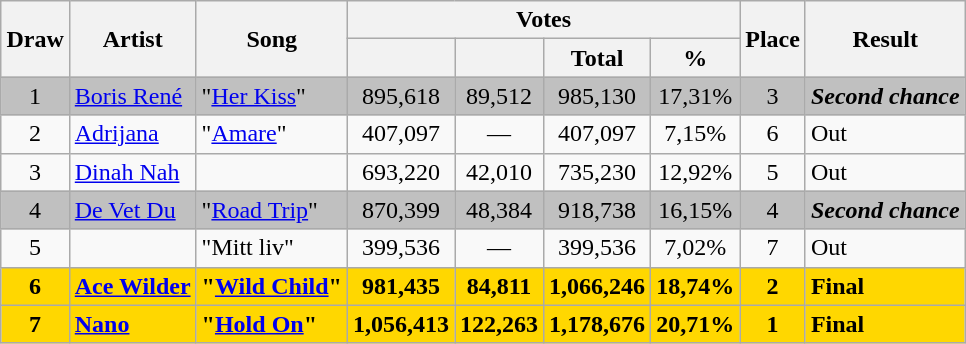<table class="sortable wikitable" style="margin: 1em auto 1em auto; text-align:center;">
<tr>
<th rowspan="2">Draw</th>
<th rowspan="2">Artist</th>
<th rowspan="2">Song</th>
<th colspan="4" class="unsortable">Votes</th>
<th rowspan="2">Place</th>
<th rowspan="2">Result</th>
</tr>
<tr>
<th></th>
<th></th>
<th>Total</th>
<th>%</th>
</tr>
<tr style="background:silver;">
<td>1</td>
<td align="left"><a href='#'>Boris René</a></td>
<td align="left">"<a href='#'>Her Kiss</a>"</td>
<td>895,618</td>
<td>89,512</td>
<td>985,130</td>
<td>17,31%</td>
<td>3</td>
<td align="left"><strong><em>Second chance</em></strong></td>
</tr>
<tr>
<td>2</td>
<td align="left"><a href='#'>Adrijana</a></td>
<td align="left">"<a href='#'>Amare</a>"</td>
<td>407,097</td>
<td>—</td>
<td>407,097</td>
<td>7,15%</td>
<td>6</td>
<td align="left">Out</td>
</tr>
<tr>
<td>3</td>
<td align="left"><a href='#'>Dinah Nah</a></td>
<td align="left"></td>
<td>693,220</td>
<td>42,010</td>
<td>735,230</td>
<td>12,92%</td>
<td>5</td>
<td align="left">Out</td>
</tr>
<tr style="background:silver;">
<td>4</td>
<td align="left"><a href='#'>De Vet Du</a></td>
<td align="left">"<a href='#'>Road Trip</a>"</td>
<td>870,399</td>
<td>48,384</td>
<td>918,738</td>
<td>16,15%</td>
<td>4</td>
<td align="left"><strong><em>Second chance</em></strong></td>
</tr>
<tr>
<td>5</td>
<td align="left"></td>
<td align="left">"Mitt liv"</td>
<td>399,536</td>
<td>—</td>
<td>399,536</td>
<td>7,02%</td>
<td>7</td>
<td align="left">Out</td>
</tr>
<tr style="font-weight:bold;background:gold;">
<td>6</td>
<td align="left"><a href='#'>Ace Wilder</a></td>
<td align="left">"<a href='#'>Wild Child</a>"</td>
<td>981,435</td>
<td>84,811</td>
<td>1,066,246</td>
<td>18,74%</td>
<td>2</td>
<td align="left">Final</td>
</tr>
<tr style="font-weight:bold;background:gold;">
<td>7</td>
<td align="left"><a href='#'>Nano</a></td>
<td align="left">"<a href='#'>Hold On</a>"</td>
<td>1,056,413</td>
<td>122,263</td>
<td>1,178,676</td>
<td>20,71%</td>
<td>1</td>
<td align="left">Final</td>
</tr>
</table>
